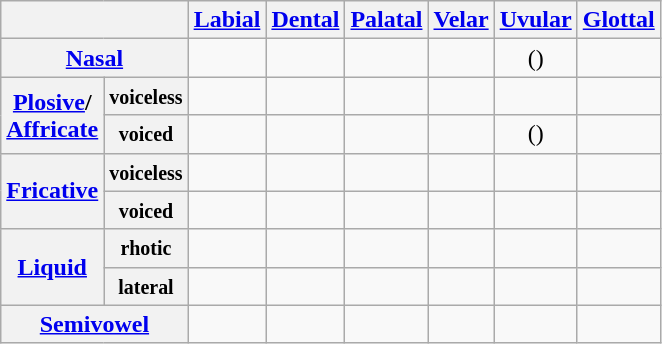<table class="wikitable" style=text-align:center>
<tr>
<th colspan="2"></th>
<th><a href='#'>Labial</a></th>
<th><a href='#'>Dental</a></th>
<th><a href='#'>Palatal</a></th>
<th><a href='#'>Velar</a></th>
<th><a href='#'>Uvular</a></th>
<th><a href='#'>Glottal</a></th>
</tr>
<tr>
<th colspan="2"><a href='#'>Nasal</a></th>
<td> </td>
<td> </td>
<td></td>
<td> </td>
<td>() </td>
<td></td>
</tr>
<tr>
<th rowspan="2"><a href='#'>Plosive</a>/<br><a href='#'>Affricate</a></th>
<th><small>voiceless</small></th>
<td> </td>
<td> </td>
<td> </td>
<td> </td>
<td> </td>
<td></td>
</tr>
<tr>
<th><small>voiced</small></th>
<td> </td>
<td> </td>
<td> </td>
<td> </td>
<td>() </td>
<td></td>
</tr>
<tr>
<th rowspan="2"><a href='#'>Fricative</a></th>
<th><small>voiceless</small></th>
<td> </td>
<td> </td>
<td> </td>
<td></td>
<td> </td>
<td> </td>
</tr>
<tr>
<th><small>voiced</small></th>
<td> </td>
<td> </td>
<td> </td>
<td></td>
<td> </td>
<td></td>
</tr>
<tr>
<th rowspan="2"><a href='#'>Liquid</a></th>
<th><small>rhotic</small></th>
<td></td>
<td> </td>
<td></td>
<td></td>
<td></td>
<td></td>
</tr>
<tr>
<th><small>lateral</small></th>
<td></td>
<td> </td>
<td></td>
<td></td>
<td></td>
<td></td>
</tr>
<tr>
<th colspan="2"><a href='#'>Semivowel</a></th>
<td></td>
<td></td>
<td> </td>
<td></td>
<td></td>
<td></td>
</tr>
</table>
